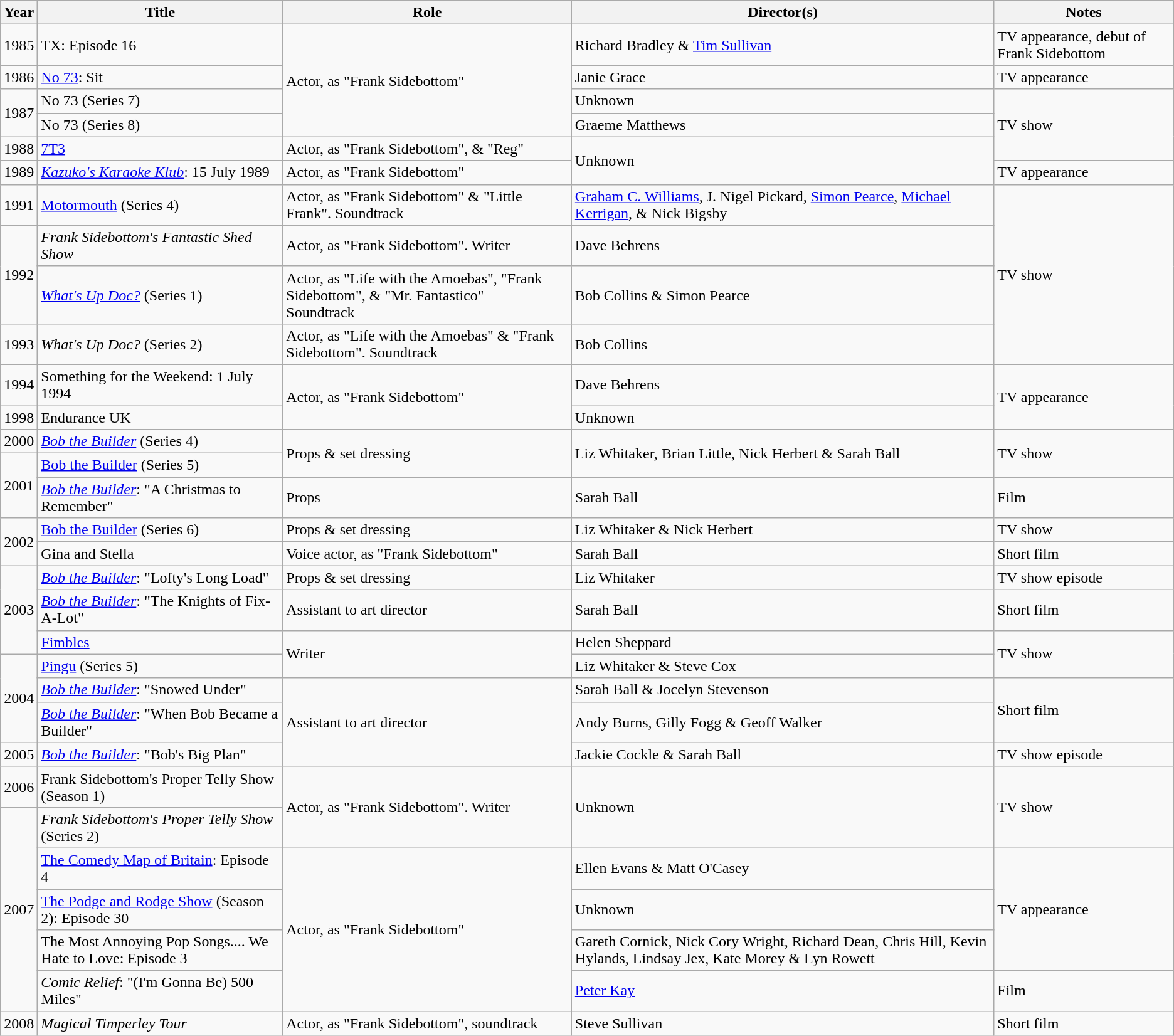<table class="wikitable">
<tr>
<th>Year</th>
<th>Title</th>
<th>Role</th>
<th>Director(s)</th>
<th>Notes</th>
</tr>
<tr>
<td>1985</td>
<td>TX: Episode 16</td>
<td rowspan="4">Actor, as "Frank Sidebottom"</td>
<td>Richard Bradley & <a href='#'>Tim Sullivan</a></td>
<td>TV appearance, debut of Frank Sidebottom</td>
</tr>
<tr>
<td>1986</td>
<td><a href='#'>No 73</a>: Sit</td>
<td>Janie Grace</td>
<td>TV appearance</td>
</tr>
<tr>
<td rowspan="2">1987</td>
<td>No 73 (Series 7)</td>
<td>Unknown</td>
<td rowspan="3">TV show</td>
</tr>
<tr>
<td>No 73 (Series 8)</td>
<td>Graeme Matthews</td>
</tr>
<tr>
<td>1988</td>
<td><a href='#'>7T3</a></td>
<td>Actor, as "Frank Sidebottom", & "Reg"</td>
<td rowspan="2">Unknown</td>
</tr>
<tr>
<td>1989</td>
<td><em><a href='#'>Kazuko's Karaoke Klub</a></em>: 15 July 1989</td>
<td>Actor, as "Frank Sidebottom"</td>
<td>TV appearance</td>
</tr>
<tr>
<td>1991</td>
<td><a href='#'>Motormouth</a> (Series 4)</td>
<td>Actor, as "Frank Sidebottom" & "Little Frank". Soundtrack</td>
<td><a href='#'>Graham C. Williams</a>, J. Nigel Pickard, <a href='#'>Simon Pearce</a>, <a href='#'>Michael Kerrigan</a>, & Nick Bigsby</td>
<td rowspan="4">TV show</td>
</tr>
<tr>
<td rowspan="2">1992</td>
<td><em>Frank Sidebottom's Fantastic Shed Show</em></td>
<td>Actor, as "Frank Sidebottom". Writer</td>
<td>Dave Behrens</td>
</tr>
<tr>
<td><em><a href='#'>What's Up Doc?</a></em> (Series 1)</td>
<td>Actor, as "Life with the Amoebas", "Frank Sidebottom", & "Mr. Fantastico"<br>Soundtrack</td>
<td>Bob Collins & Simon Pearce</td>
</tr>
<tr>
<td>1993</td>
<td><em>What's Up Doc?</em> (Series 2)</td>
<td>Actor, as "Life with the Amoebas" & "Frank Sidebottom". Soundtrack</td>
<td>Bob Collins</td>
</tr>
<tr>
<td>1994</td>
<td>Something for the Weekend: 1 July 1994</td>
<td rowspan="2">Actor, as "Frank Sidebottom"</td>
<td>Dave Behrens</td>
<td rowspan="2">TV appearance</td>
</tr>
<tr>
<td>1998</td>
<td>Endurance UK</td>
<td>Unknown</td>
</tr>
<tr>
<td>2000</td>
<td><em><a href='#'>Bob the Builder</a></em> (Series 4)</td>
<td rowspan="2">Props & set dressing</td>
<td rowspan="2">Liz Whitaker, Brian Little, Nick Herbert & Sarah Ball</td>
<td rowspan="2">TV show</td>
</tr>
<tr>
<td rowspan="2">2001</td>
<td><a href='#'>Bob the Builder</a> (Series 5)</td>
</tr>
<tr>
<td><em><a href='#'>Bob the Builder</a></em>: "A Christmas to Remember"</td>
<td>Props</td>
<td>Sarah Ball</td>
<td>Film</td>
</tr>
<tr>
<td rowspan="2">2002</td>
<td><a href='#'>Bob the Builder</a> (Series 6)</td>
<td>Props & set dressing</td>
<td>Liz Whitaker & Nick Herbert</td>
<td>TV show</td>
</tr>
<tr>
<td>Gina and Stella</td>
<td>Voice actor, as "Frank Sidebottom"</td>
<td>Sarah Ball</td>
<td>Short film</td>
</tr>
<tr>
<td rowspan="3">2003</td>
<td><em><a href='#'>Bob the Builder</a></em>: "Lofty's Long Load"</td>
<td>Props & set dressing</td>
<td>Liz Whitaker</td>
<td>TV show episode</td>
</tr>
<tr>
<td><em><a href='#'>Bob the Builder</a></em>: "The Knights of Fix-A-Lot"</td>
<td>Assistant to art director</td>
<td>Sarah Ball</td>
<td>Short film</td>
</tr>
<tr>
<td><a href='#'>Fimbles</a></td>
<td rowspan="2">Writer</td>
<td>Helen Sheppard</td>
<td rowspan="2">TV show</td>
</tr>
<tr>
<td rowspan="3">2004</td>
<td><a href='#'>Pingu</a> (Series 5)</td>
<td>Liz Whitaker & Steve Cox</td>
</tr>
<tr>
<td><em><a href='#'>Bob the Builder</a></em>: "Snowed Under"</td>
<td rowspan="3">Assistant to art director</td>
<td>Sarah Ball & Jocelyn Stevenson</td>
<td rowspan="2">Short film</td>
</tr>
<tr>
<td><em><a href='#'>Bob the Builder</a></em>: "When Bob Became a Builder"</td>
<td>Andy Burns, Gilly Fogg & Geoff Walker</td>
</tr>
<tr>
<td>2005</td>
<td><em><a href='#'>Bob the Builder</a></em>: "Bob's Big Plan"</td>
<td>Jackie Cockle & Sarah Ball</td>
<td>TV show episode</td>
</tr>
<tr>
<td>2006</td>
<td>Frank Sidebottom's Proper Telly Show (Season 1)</td>
<td rowspan="2">Actor, as "Frank Sidebottom". Writer</td>
<td rowspan="2">Unknown</td>
<td rowspan="2">TV show</td>
</tr>
<tr>
<td rowspan="5">2007</td>
<td><em>Frank Sidebottom's Proper Telly Show</em> (Series 2)</td>
</tr>
<tr>
<td><a href='#'>The Comedy Map of Britain</a>: Episode 4</td>
<td rowspan="4">Actor, as "Frank Sidebottom"</td>
<td>Ellen Evans & Matt O'Casey</td>
<td rowspan="3">TV appearance</td>
</tr>
<tr>
<td><a href='#'>The Podge and Rodge Show</a> (Season 2): Episode 30</td>
<td>Unknown</td>
</tr>
<tr>
<td>The Most Annoying Pop Songs.... We Hate to Love: Episode 3</td>
<td>Gareth Cornick, Nick Cory Wright, Richard Dean, Chris Hill, Kevin Hylands, Lindsay Jex, Kate Morey & Lyn Rowett</td>
</tr>
<tr>
<td><em>Comic Relief</em>: "(I'm Gonna Be) 500 Miles"</td>
<td><a href='#'>Peter Kay</a></td>
<td>Film</td>
</tr>
<tr>
<td>2008</td>
<td><em>Magical Timperley Tour</em></td>
<td>Actor, as "Frank Sidebottom", soundtrack</td>
<td>Steve Sullivan</td>
<td>Short film</td>
</tr>
</table>
